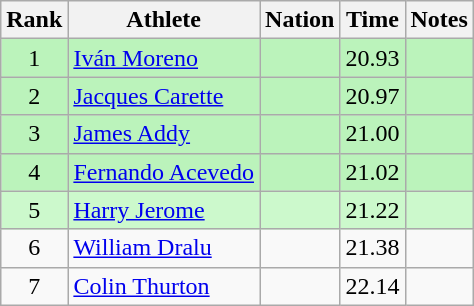<table class="wikitable sortable" style="text-align:center">
<tr>
<th>Rank</th>
<th>Athlete</th>
<th>Nation</th>
<th>Time</th>
<th>Notes</th>
</tr>
<tr bgcolor=bbf3bb>
<td>1</td>
<td align=left><a href='#'>Iván Moreno</a></td>
<td align=left></td>
<td>20.93</td>
<td></td>
</tr>
<tr bgcolor=bbf3bb>
<td>2</td>
<td align=left><a href='#'>Jacques Carette</a></td>
<td align=left></td>
<td>20.97</td>
<td></td>
</tr>
<tr bgcolor=bbf3bb>
<td>3</td>
<td align=left><a href='#'>James Addy</a></td>
<td align=left></td>
<td>21.00</td>
<td></td>
</tr>
<tr bgcolor=bbf3bb>
<td>4</td>
<td align=left><a href='#'>Fernando Acevedo</a></td>
<td align=left></td>
<td>21.02</td>
<td></td>
</tr>
<tr bgcolor=ccf9cc>
<td>5</td>
<td align=left><a href='#'>Harry Jerome</a></td>
<td align=left></td>
<td>21.22</td>
<td></td>
</tr>
<tr>
<td>6</td>
<td align=left><a href='#'>William Dralu</a></td>
<td align=left></td>
<td>21.38</td>
<td></td>
</tr>
<tr>
<td>7</td>
<td align=left><a href='#'>Colin Thurton</a></td>
<td align=left></td>
<td>22.14</td>
<td></td>
</tr>
</table>
